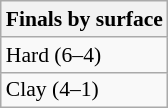<table class=wikitable style=font-size:90%>
<tr>
<th>Finals by surface</th>
</tr>
<tr>
<td>Hard (6–4)</td>
</tr>
<tr>
<td>Clay (4–1)</td>
</tr>
</table>
